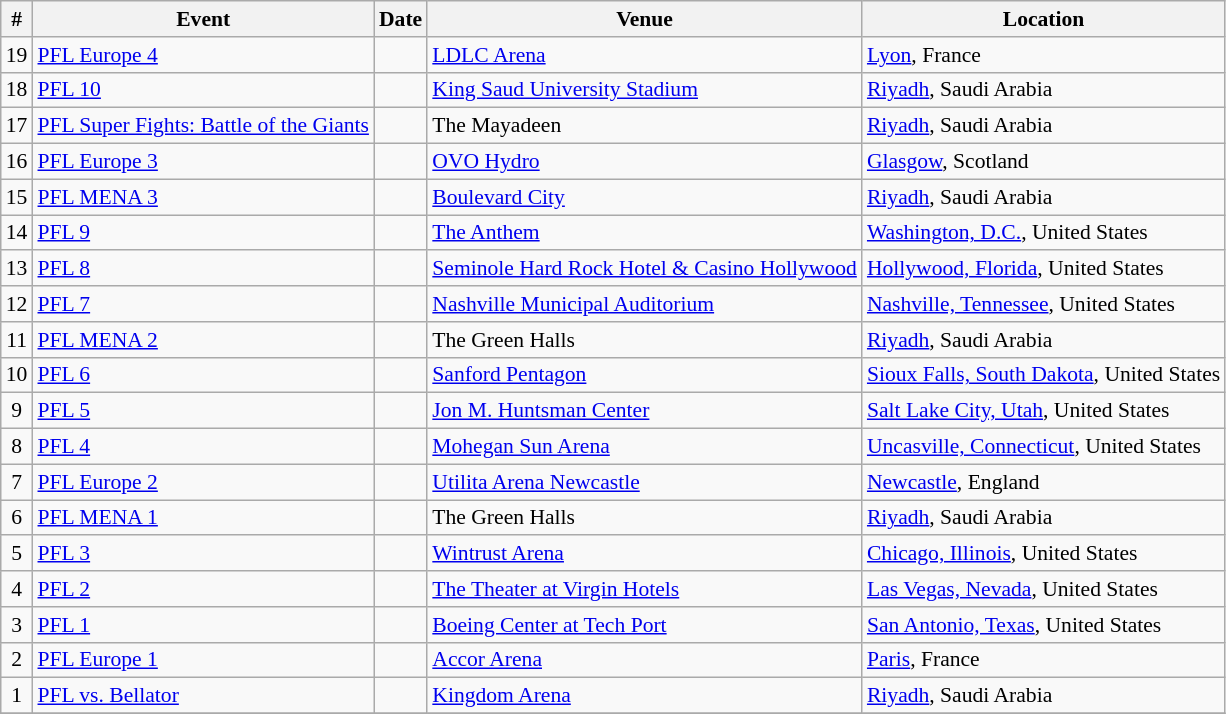<table id="Events" class="sortable wikitable succession-box" style="font-size:90%;">
<tr>
<th scope="col">#</th>
<th scope="col">Event</th>
<th scope="col">Date</th>
<th scope="col">Venue</th>
<th scope="col">Location</th>
</tr>
<tr>
<td align="center">19</td>
<td><a href='#'>PFL Europe 4</a></td>
<td></td>
<td><a href='#'>LDLC Arena</a></td>
<td><a href='#'>Lyon</a>, France</td>
</tr>
<tr>
<td align="center">18</td>
<td><a href='#'>PFL 10</a></td>
<td></td>
<td><a href='#'>King Saud University Stadium</a></td>
<td><a href='#'>Riyadh</a>, Saudi Arabia</td>
</tr>
<tr>
<td align="center">17</td>
<td><a href='#'>PFL Super Fights: Battle of the Giants</a></td>
<td></td>
<td>The Mayadeen</td>
<td><a href='#'>Riyadh</a>, Saudi Arabia</td>
</tr>
<tr>
<td align="center">16</td>
<td><a href='#'>PFL Europe 3</a></td>
<td></td>
<td><a href='#'>OVO Hydro</a></td>
<td><a href='#'>Glasgow</a>, Scotland</td>
</tr>
<tr>
<td align="center">15</td>
<td><a href='#'>PFL MENA 3</a></td>
<td></td>
<td><a href='#'>Boulevard City</a></td>
<td><a href='#'>Riyadh</a>, Saudi Arabia</td>
</tr>
<tr>
<td align="center">14</td>
<td><a href='#'>PFL 9</a></td>
<td></td>
<td><a href='#'>The Anthem</a></td>
<td><a href='#'>Washington, D.C.</a>, United States</td>
</tr>
<tr>
<td align="center">13</td>
<td><a href='#'>PFL 8</a></td>
<td></td>
<td><a href='#'>Seminole Hard Rock Hotel & Casino Hollywood</a></td>
<td><a href='#'>Hollywood, Florida</a>, United States</td>
</tr>
<tr>
<td align="center">12</td>
<td><a href='#'>PFL 7</a></td>
<td></td>
<td><a href='#'>Nashville Municipal Auditorium</a></td>
<td><a href='#'>Nashville, Tennessee</a>, United States</td>
</tr>
<tr>
<td align="center">11</td>
<td><a href='#'>PFL MENA 2</a></td>
<td></td>
<td>The Green Halls</td>
<td><a href='#'>Riyadh</a>, Saudi Arabia</td>
</tr>
<tr>
<td align="center">10</td>
<td><a href='#'>PFL 6</a></td>
<td></td>
<td><a href='#'>Sanford Pentagon</a></td>
<td><a href='#'>Sioux Falls, South Dakota</a>, United States</td>
</tr>
<tr>
<td align="center">9</td>
<td><a href='#'>PFL 5</a></td>
<td></td>
<td><a href='#'>Jon M. Huntsman Center</a></td>
<td><a href='#'>Salt Lake City, Utah</a>, United States</td>
</tr>
<tr>
<td align="center">8</td>
<td><a href='#'>PFL 4</a></td>
<td></td>
<td><a href='#'>Mohegan Sun Arena</a></td>
<td><a href='#'>Uncasville, Connecticut</a>, United States</td>
</tr>
<tr>
<td align="center">7</td>
<td><a href='#'>PFL Europe 2</a></td>
<td></td>
<td><a href='#'>Utilita Arena Newcastle</a></td>
<td><a href='#'>Newcastle</a>, England</td>
</tr>
<tr>
<td align="center">6</td>
<td><a href='#'>PFL MENA 1</a></td>
<td></td>
<td>The Green Halls</td>
<td><a href='#'>Riyadh</a>, Saudi Arabia</td>
</tr>
<tr>
<td align="center">5</td>
<td><a href='#'>PFL 3</a></td>
<td></td>
<td><a href='#'>Wintrust Arena</a></td>
<td><a href='#'>Chicago, Illinois</a>, United States</td>
</tr>
<tr>
<td align="center">4</td>
<td><a href='#'>PFL 2</a></td>
<td></td>
<td><a href='#'>The Theater at Virgin Hotels</a></td>
<td><a href='#'>Las Vegas, Nevada</a>, United States</td>
</tr>
<tr>
<td align="center">3</td>
<td><a href='#'>PFL 1</a></td>
<td></td>
<td><a href='#'>Boeing Center at Tech Port</a></td>
<td><a href='#'>San Antonio, Texas</a>, United States</td>
</tr>
<tr>
<td align="center">2</td>
<td><a href='#'>PFL Europe 1</a></td>
<td></td>
<td><a href='#'>Accor Arena</a></td>
<td><a href='#'>Paris</a>, France</td>
</tr>
<tr>
<td align="center">1</td>
<td><a href='#'>PFL vs. Bellator</a></td>
<td></td>
<td><a href='#'>Kingdom Arena</a></td>
<td><a href='#'>Riyadh</a>, Saudi Arabia</td>
</tr>
<tr>
</tr>
</table>
